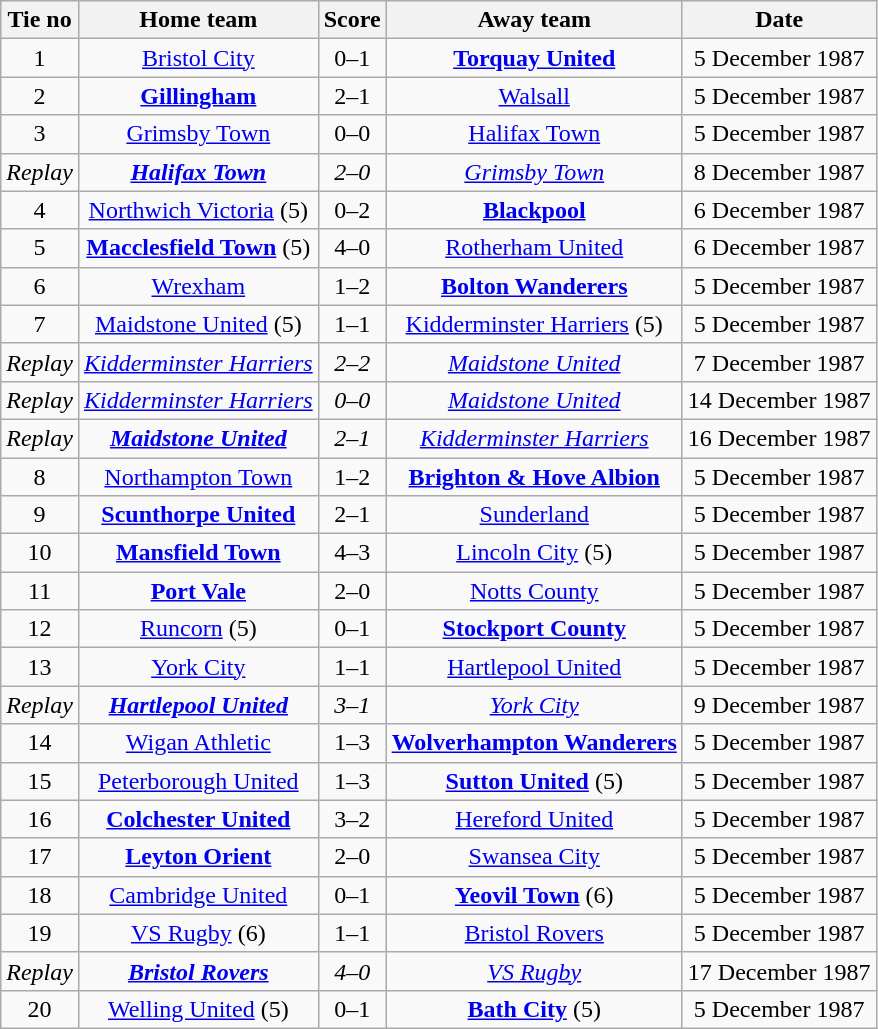<table class="wikitable" style="text-align: center">
<tr>
<th>Tie no</th>
<th>Home team</th>
<th>Score</th>
<th>Away team</th>
<th>Date</th>
</tr>
<tr>
<td>1</td>
<td><a href='#'>Bristol City</a></td>
<td>0–1</td>
<td><strong><a href='#'>Torquay United</a></strong></td>
<td>5 December 1987</td>
</tr>
<tr>
<td>2</td>
<td><strong><a href='#'>Gillingham</a></strong></td>
<td>2–1</td>
<td><a href='#'>Walsall</a></td>
<td>5 December 1987</td>
</tr>
<tr>
<td>3</td>
<td><a href='#'>Grimsby Town</a></td>
<td>0–0</td>
<td><a href='#'>Halifax Town</a></td>
<td>5 December 1987</td>
</tr>
<tr>
<td><em>Replay</em></td>
<td><strong><em><a href='#'>Halifax Town</a></em></strong></td>
<td><em>2–0</em></td>
<td><em><a href='#'>Grimsby Town</a></em></td>
<td>8 December 1987</td>
</tr>
<tr>
<td>4</td>
<td><a href='#'>Northwich Victoria</a> (5)</td>
<td>0–2</td>
<td><strong><a href='#'>Blackpool</a></strong></td>
<td>6 December 1987</td>
</tr>
<tr>
<td>5</td>
<td><strong><a href='#'>Macclesfield Town</a></strong> (5)</td>
<td>4–0</td>
<td><a href='#'>Rotherham United</a></td>
<td>6 December 1987</td>
</tr>
<tr>
<td>6</td>
<td><a href='#'>Wrexham</a></td>
<td>1–2</td>
<td><strong><a href='#'>Bolton Wanderers</a></strong></td>
<td>5 December 1987</td>
</tr>
<tr>
<td>7</td>
<td><a href='#'>Maidstone United</a> (5)</td>
<td>1–1</td>
<td><a href='#'>Kidderminster Harriers</a> (5)</td>
<td>5 December 1987</td>
</tr>
<tr>
<td><em>Replay</em></td>
<td><em><a href='#'>Kidderminster Harriers</a></em></td>
<td><em>2–2</em></td>
<td><em><a href='#'>Maidstone United</a></em></td>
<td>7 December 1987</td>
</tr>
<tr>
<td><em>Replay</em></td>
<td><em><a href='#'>Kidderminster Harriers</a></em></td>
<td><em>0–0</em></td>
<td><em><a href='#'>Maidstone United</a></em></td>
<td>14 December 1987</td>
</tr>
<tr>
<td><em>Replay</em></td>
<td><strong><em><a href='#'>Maidstone United</a></em></strong></td>
<td><em>2–1</em></td>
<td><em><a href='#'>Kidderminster Harriers</a></em></td>
<td>16 December 1987</td>
</tr>
<tr>
<td>8</td>
<td><a href='#'>Northampton Town</a></td>
<td>1–2</td>
<td><strong><a href='#'>Brighton & Hove Albion</a></strong></td>
<td>5 December 1987</td>
</tr>
<tr>
<td>9</td>
<td><strong><a href='#'>Scunthorpe United</a></strong></td>
<td>2–1</td>
<td><a href='#'>Sunderland</a></td>
<td>5 December 1987</td>
</tr>
<tr>
<td>10</td>
<td><strong><a href='#'>Mansfield Town</a></strong></td>
<td>4–3</td>
<td><a href='#'>Lincoln City</a> (5)</td>
<td>5 December 1987</td>
</tr>
<tr>
<td>11</td>
<td><strong><a href='#'>Port Vale</a></strong></td>
<td>2–0</td>
<td><a href='#'>Notts County</a></td>
<td>5 December 1987</td>
</tr>
<tr>
<td>12</td>
<td><a href='#'>Runcorn</a> (5)</td>
<td>0–1</td>
<td><strong><a href='#'>Stockport County</a></strong></td>
<td>5 December 1987</td>
</tr>
<tr>
<td>13</td>
<td><a href='#'>York City</a></td>
<td>1–1</td>
<td><a href='#'>Hartlepool United</a></td>
<td>5 December 1987</td>
</tr>
<tr>
<td><em>Replay</em></td>
<td><strong><em><a href='#'>Hartlepool United</a></em></strong></td>
<td><em>3–1</em></td>
<td><em><a href='#'>York City</a></em></td>
<td>9 December 1987</td>
</tr>
<tr>
<td>14</td>
<td><a href='#'>Wigan Athletic</a></td>
<td>1–3</td>
<td><strong><a href='#'>Wolverhampton Wanderers</a></strong></td>
<td>5 December 1987</td>
</tr>
<tr>
<td>15</td>
<td><a href='#'>Peterborough United</a></td>
<td>1–3</td>
<td><strong><a href='#'>Sutton United</a></strong> (5)</td>
<td>5 December 1987</td>
</tr>
<tr>
<td>16</td>
<td><strong><a href='#'>Colchester United</a></strong></td>
<td>3–2</td>
<td><a href='#'>Hereford United</a></td>
<td>5 December 1987</td>
</tr>
<tr>
<td>17</td>
<td><strong><a href='#'>Leyton Orient</a></strong></td>
<td>2–0</td>
<td><a href='#'>Swansea City</a></td>
<td>5 December 1987</td>
</tr>
<tr>
<td>18</td>
<td><a href='#'>Cambridge United</a></td>
<td>0–1</td>
<td><strong><a href='#'>Yeovil Town</a></strong> (6)</td>
<td>5 December 1987</td>
</tr>
<tr>
<td>19</td>
<td><a href='#'>VS Rugby</a> (6)</td>
<td>1–1</td>
<td><a href='#'>Bristol Rovers</a></td>
<td>5 December 1987</td>
</tr>
<tr>
<td><em>Replay</em></td>
<td><strong><em><a href='#'>Bristol Rovers</a></em></strong></td>
<td><em>4–0</em></td>
<td><em><a href='#'>VS Rugby</a></em></td>
<td>17 December 1987</td>
</tr>
<tr>
<td>20</td>
<td><a href='#'>Welling United</a> (5)</td>
<td>0–1</td>
<td><strong><a href='#'>Bath City</a></strong> (5)</td>
<td>5 December 1987</td>
</tr>
</table>
